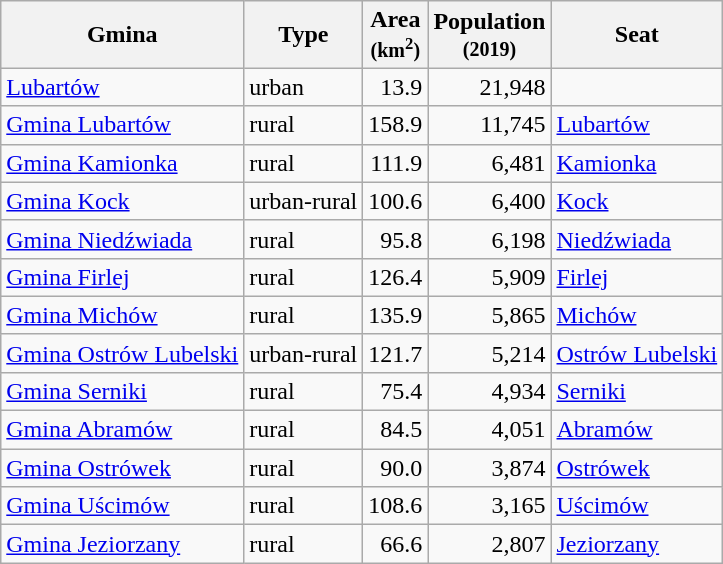<table class="wikitable">
<tr>
<th>Gmina</th>
<th>Type</th>
<th>Area<br><small>(km<sup>2</sup>)</small></th>
<th>Population<br><small>(2019)</small></th>
<th>Seat</th>
</tr>
<tr>
<td><a href='#'>Lubartów</a></td>
<td>urban</td>
<td style="text-align:right;">13.9</td>
<td style="text-align:right;">21,948</td>
<td> </td>
</tr>
<tr>
<td><a href='#'>Gmina Lubartów</a></td>
<td>rural</td>
<td style="text-align:right;">158.9</td>
<td style="text-align:right;">11,745</td>
<td><a href='#'>Lubartów</a></td>
</tr>
<tr>
<td><a href='#'>Gmina Kamionka</a></td>
<td>rural</td>
<td style="text-align:right;">111.9</td>
<td style="text-align:right;">6,481</td>
<td><a href='#'>Kamionka</a></td>
</tr>
<tr>
<td><a href='#'>Gmina Kock</a></td>
<td>urban-rural</td>
<td style="text-align:right;">100.6</td>
<td style="text-align:right;">6,400</td>
<td><a href='#'>Kock</a></td>
</tr>
<tr>
<td><a href='#'>Gmina Niedźwiada</a></td>
<td>rural</td>
<td style="text-align:right;">95.8</td>
<td style="text-align:right;">6,198</td>
<td><a href='#'>Niedźwiada</a></td>
</tr>
<tr>
<td><a href='#'>Gmina Firlej</a></td>
<td>rural</td>
<td style="text-align:right;">126.4</td>
<td style="text-align:right;">5,909</td>
<td><a href='#'>Firlej</a></td>
</tr>
<tr>
<td><a href='#'>Gmina Michów</a></td>
<td>rural</td>
<td style="text-align:right;">135.9</td>
<td style="text-align:right;">5,865</td>
<td><a href='#'>Michów</a></td>
</tr>
<tr>
<td><a href='#'>Gmina Ostrów Lubelski</a></td>
<td>urban-rural</td>
<td style="text-align:right;">121.7</td>
<td style="text-align:right;">5,214</td>
<td><a href='#'>Ostrów Lubelski</a></td>
</tr>
<tr>
<td><a href='#'>Gmina Serniki</a></td>
<td>rural</td>
<td style="text-align:right;">75.4</td>
<td style="text-align:right;">4,934</td>
<td><a href='#'>Serniki</a></td>
</tr>
<tr>
<td><a href='#'>Gmina Abramów</a></td>
<td>rural</td>
<td style="text-align:right;">84.5</td>
<td style="text-align:right;">4,051</td>
<td><a href='#'>Abramów</a></td>
</tr>
<tr>
<td><a href='#'>Gmina Ostrówek</a></td>
<td>rural</td>
<td style="text-align:right;">90.0</td>
<td style="text-align:right;">3,874</td>
<td><a href='#'>Ostrówek</a></td>
</tr>
<tr>
<td><a href='#'>Gmina Uścimów</a></td>
<td>rural</td>
<td style="text-align:right;">108.6</td>
<td style="text-align:right;">3,165</td>
<td><a href='#'>Uścimów</a></td>
</tr>
<tr>
<td><a href='#'>Gmina Jeziorzany</a></td>
<td>rural</td>
<td style="text-align:right;">66.6</td>
<td style="text-align:right;">2,807</td>
<td><a href='#'>Jeziorzany</a></td>
</tr>
</table>
